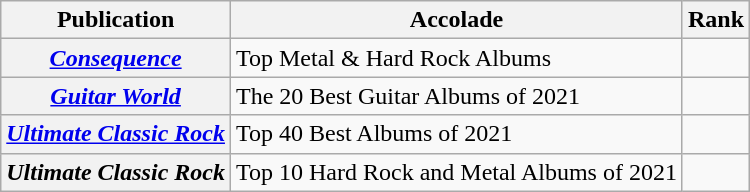<table class="wikitable plainrowheaders">
<tr>
<th>Publication</th>
<th>Accolade</th>
<th>Rank</th>
</tr>
<tr>
<th scope="row"><em><a href='#'>Consequence</a></em></th>
<td>Top Metal & Hard Rock Albums</td>
<td></td>
</tr>
<tr>
<th scope="row"><em><a href='#'>Guitar World</a></em></th>
<td>The 20 Best Guitar Albums of 2021</td>
<td></td>
</tr>
<tr>
<th scope="row"><em><a href='#'>Ultimate Classic Rock</a></em></th>
<td>Top 40 Best Albums of 2021</td>
<td></td>
</tr>
<tr>
<th scope="row"><em>Ultimate Classic Rock</em></th>
<td>Top 10 Hard Rock and Metal Albums of 2021</td>
<td></td>
</tr>
</table>
